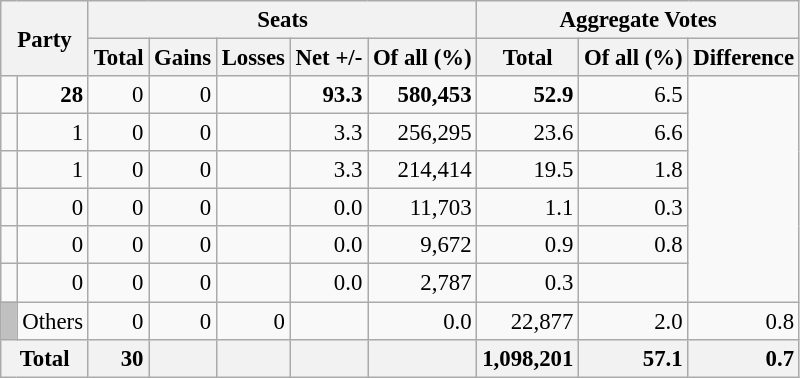<table class="wikitable sortable" style="text-align:right; font-size:95%;">
<tr>
<th colspan="2" rowspan="2">Party</th>
<th colspan="5">Seats</th>
<th colspan="3">Aggregate Votes</th>
</tr>
<tr>
<th>Total</th>
<th>Gains</th>
<th>Losses</th>
<th>Net +/-</th>
<th>Of all (%)</th>
<th>Total</th>
<th>Of all (%)</th>
<th>Difference</th>
</tr>
<tr>
<td></td>
<td><strong>28</strong></td>
<td>0</td>
<td>0</td>
<td></td>
<td><strong>93.3</strong></td>
<td><strong>580,453</strong></td>
<td><strong>52.9</strong></td>
<td>6.5</td>
</tr>
<tr>
<td></td>
<td>1</td>
<td>0</td>
<td>0</td>
<td></td>
<td>3.3</td>
<td>256,295</td>
<td>23.6</td>
<td>6.6</td>
</tr>
<tr>
<td></td>
<td>1</td>
<td>0</td>
<td>0</td>
<td></td>
<td>3.3</td>
<td>214,414</td>
<td>19.5</td>
<td>1.8</td>
</tr>
<tr>
<td></td>
<td>0</td>
<td>0</td>
<td>0</td>
<td></td>
<td>0.0</td>
<td>11,703</td>
<td>1.1</td>
<td>0.3</td>
</tr>
<tr>
<td></td>
<td>0</td>
<td>0</td>
<td>0</td>
<td></td>
<td>0.0</td>
<td>9,672</td>
<td>0.9</td>
<td>0.8</td>
</tr>
<tr>
<td></td>
<td>0</td>
<td>0</td>
<td>0</td>
<td></td>
<td>0.0</td>
<td>2,787</td>
<td>0.3</td>
<td></td>
</tr>
<tr>
<td style="background:silver;"> </td>
<td align=left>Others</td>
<td>0</td>
<td>0</td>
<td>0</td>
<td></td>
<td>0.0</td>
<td>22,877</td>
<td>2.0</td>
<td>0.8</td>
</tr>
<tr class="sortbottom">
<th colspan="2" style="background:#f2f2f2"><strong>Total</strong></th>
<td style="background:#f2f2f2;"><strong>30</strong></td>
<td style="background:#f2f2f2;"></td>
<td style="background:#f2f2f2;"></td>
<td style="background:#f2f2f2;"></td>
<td style="background:#f2f2f2;"></td>
<td style="background:#f2f2f2;"><strong>1,098,201</strong></td>
<td style="background:#f2f2f2;"><strong>57.1</strong></td>
<td style="background:#f2f2f2;"><strong>0.7</strong></td>
</tr>
</table>
